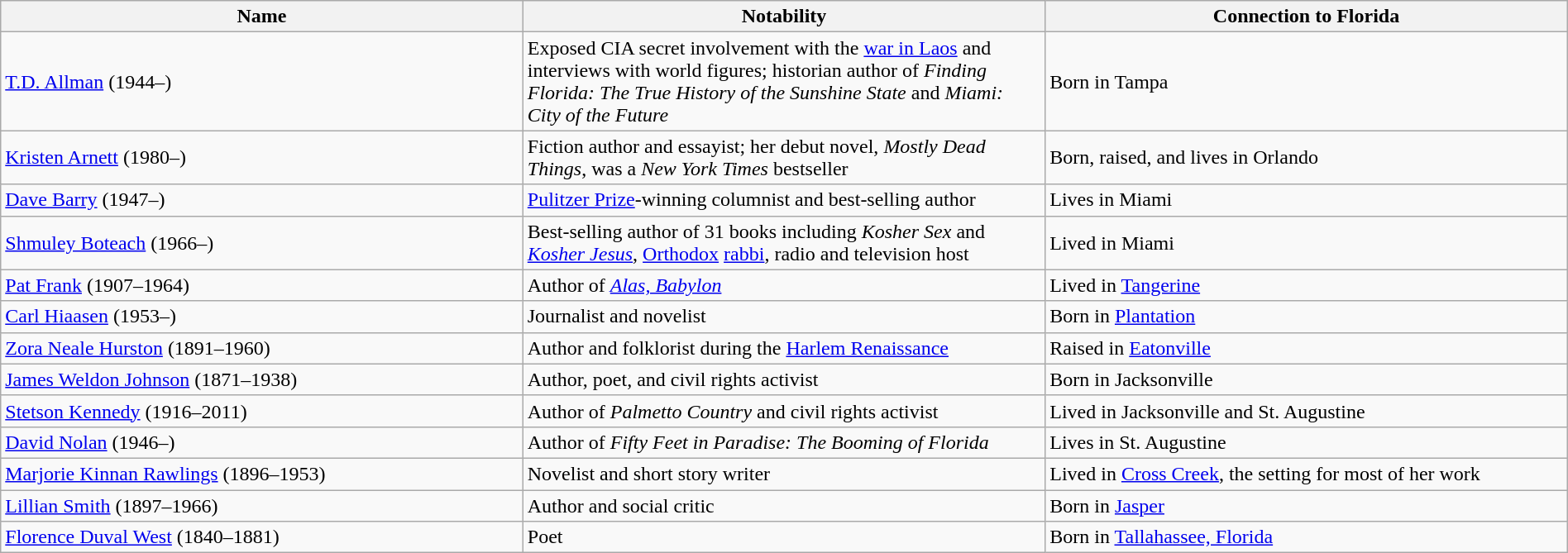<table class="wikitable" style="width:100%;">
<tr>
<th width=33%>Name</th>
<th width=33%>Notability</th>
<th width=33%>Connection to Florida</th>
</tr>
<tr>
<td><a href='#'>T.D. Allman</a> (1944–)</td>
<td>Exposed CIA secret involvement with the <a href='#'>war in Laos</a> and interviews with world figures; historian author of <em>Finding Florida: The True History of the Sunshine State</em> and <em>Miami: City of the Future</em></td>
<td>Born in Tampa</td>
</tr>
<tr>
<td><a href='#'>Kristen Arnett</a> (1980–)</td>
<td>Fiction author and essayist; her debut novel, <em>Mostly Dead Things</em>, was a <em>New York Times</em> bestseller</td>
<td>Born, raised, and lives in Orlando</td>
</tr>
<tr>
<td><a href='#'>Dave Barry</a> (1947–)</td>
<td><a href='#'>Pulitzer Prize</a>-winning columnist and best-selling author</td>
<td>Lives in Miami</td>
</tr>
<tr>
<td><a href='#'>Shmuley Boteach</a> (1966–)</td>
<td>Best-selling author of 31 books including <em>Kosher Sex</em> and <em><a href='#'>Kosher Jesus</a></em>, <a href='#'>Orthodox</a> <a href='#'>rabbi</a>, radio and television host</td>
<td>Lived in Miami</td>
</tr>
<tr>
<td><a href='#'>Pat Frank</a> (1907–1964)</td>
<td>Author of <em><a href='#'>Alas, Babylon</a></em></td>
<td>Lived in <a href='#'>Tangerine</a></td>
</tr>
<tr Ernest Hemingway lived in Key West>
<td><a href='#'>Carl Hiaasen</a> (1953–)</td>
<td>Journalist and novelist</td>
<td>Born in <a href='#'>Plantation</a></td>
</tr>
<tr>
<td><a href='#'>Zora Neale Hurston</a> (1891–1960)</td>
<td>Author and folklorist during the <a href='#'>Harlem Renaissance</a></td>
<td>Raised in <a href='#'>Eatonville</a></td>
</tr>
<tr>
<td><a href='#'>James Weldon Johnson</a> (1871–1938)</td>
<td>Author, poet, and civil rights activist</td>
<td>Born in Jacksonville</td>
</tr>
<tr>
<td><a href='#'>Stetson Kennedy</a> (1916–2011)</td>
<td>Author of <em>Palmetto Country</em> and civil rights activist</td>
<td>Lived in Jacksonville and St. Augustine</td>
</tr>
<tr>
<td><a href='#'>David Nolan</a> (1946–)</td>
<td>Author of <em>Fifty Feet in Paradise: The Booming of Florida</em></td>
<td>Lives in St. Augustine</td>
</tr>
<tr>
<td><a href='#'>Marjorie Kinnan Rawlings</a> (1896–1953)</td>
<td>Novelist and short story writer</td>
<td>Lived in <a href='#'>Cross Creek</a>, the setting for most of her work</td>
</tr>
<tr>
<td><a href='#'>Lillian Smith</a> (1897–1966)</td>
<td>Author and social critic</td>
<td>Born in <a href='#'>Jasper</a></td>
</tr>
<tr>
<td><a href='#'>Florence Duval West</a> (1840–1881)</td>
<td>Poet</td>
<td>Born in <a href='#'>Tallahassee, Florida</a></td>
</tr>
</table>
